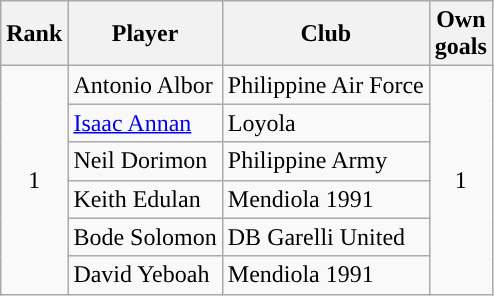<table class="wikitable">
<tr>
<th>Rank</th>
<th>Player</th>
<th>Club</th>
<th>Own<br>goals</th>
</tr>
<tr>
<td rowspan="6" style="text-align:center;">1</td>
<td> Antonio Albor</td>
<td>Philippine Air Force</td>
<td rowspan="6" style="text-align:center;">1</td>
</tr>
<tr>
<td> <a href='#'>Isaac Annan</a></td>
<td>Loyola</td>
</tr>
<tr>
<td> Neil Dorimon</td>
<td>Philippine Army</td>
</tr>
<tr>
<td> Keith Edulan</td>
<td>Mendiola 1991</td>
</tr>
<tr>
<td> Bode Solomon</td>
<td>DB Garelli United</td>
</tr>
<tr>
<td> David Yeboah</td>
<td>Mendiola 1991</td>
</tr>
</table>
